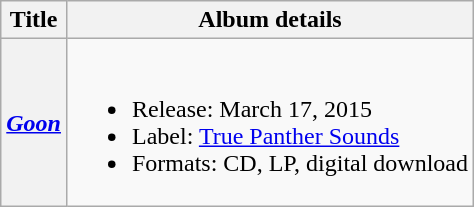<table class="wikitable plainrowheaders" style="text-align:center;">
<tr>
<th>Title</th>
<th>Album details</th>
</tr>
<tr>
<th scope="row"><em><a href='#'>Goon</a></em></th>
<td align="left"><br><ul><li>Release: March 17, 2015</li><li>Label: <a href='#'>True Panther Sounds</a></li><li>Formats: CD, LP, digital download</li></ul></td>
</tr>
</table>
